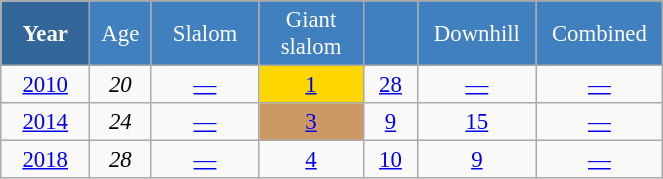<table class="wikitable" style="font-size:95%; text-align:center; border:grey solid 1px; border-collapse:collapse;" width="35%">
<tr style="background-color:#369; color:white;">
<td rowspan="2" colspan="1" width="5%"> <strong>Year</strong> </td>
</tr>
<tr style="background-color:#4180be; color:white;">
<td width="3%">Age</td>
<td width="5%"> Slalom </td>
<td width="5%">Giant<br> slalom </td>
<td width="5%"></td>
<td width="5%">Downhill</td>
<td width="5%">Combined</td>
</tr>
<tr>
<td><a href='#'>2010</a></td>
<td><em>20</em></td>
<td><a href='#'>—</a></td>
<td style="background:gold;"><a href='#'>1</a></td>
<td><a href='#'>28</a></td>
<td><a href='#'>—</a></td>
<td><a href='#'>—</a></td>
</tr>
<tr>
<td><a href='#'>2014</a></td>
<td><em>24</em></td>
<td><a href='#'>—</a></td>
<td style="background:#c96;"><a href='#'>3</a></td>
<td><a href='#'>9</a></td>
<td><a href='#'>15</a></td>
<td><a href='#'>—</a></td>
</tr>
<tr>
<td><a href='#'>2018</a></td>
<td><em>28</em></td>
<td><a href='#'>—</a></td>
<td><a href='#'>4</a></td>
<td><a href='#'>10</a></td>
<td><a href='#'>9</a></td>
<td><a href='#'>—</a></td>
</tr>
</table>
